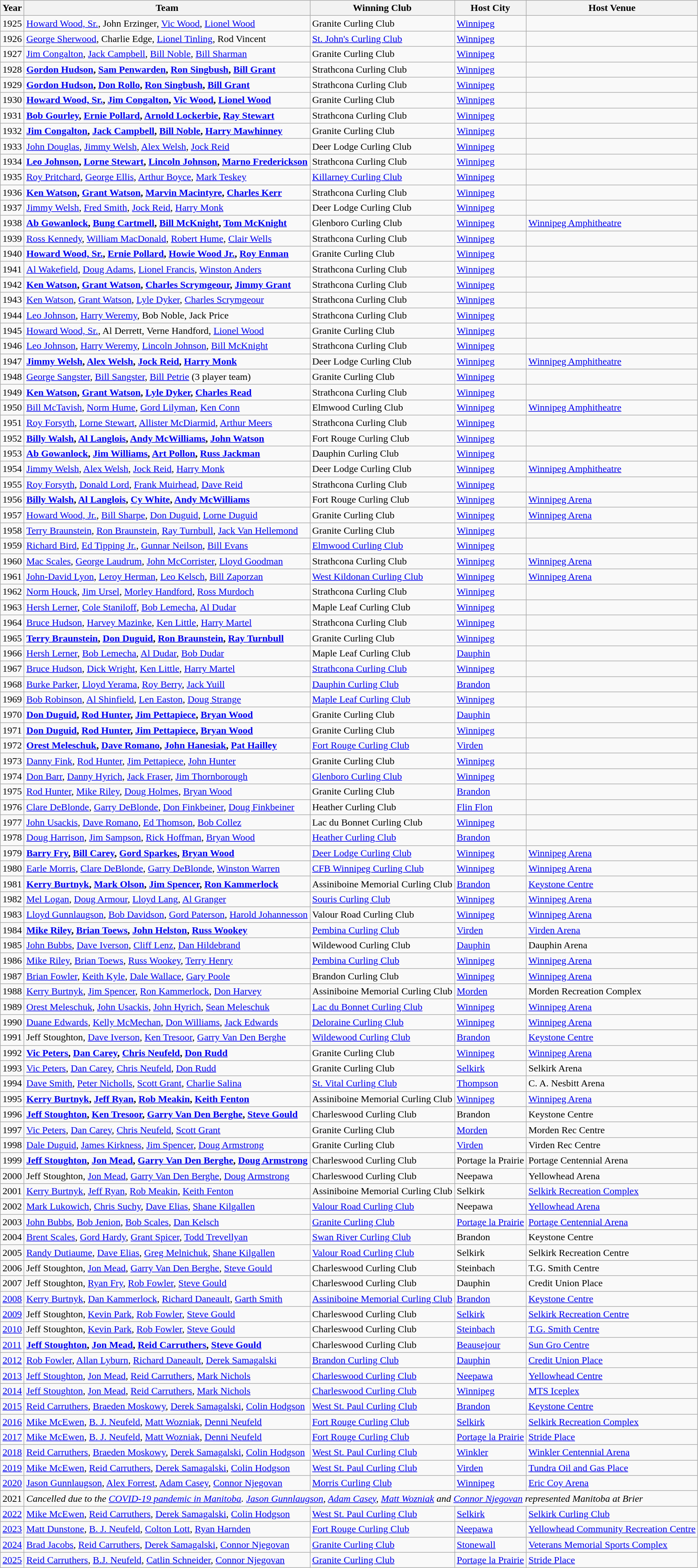<table class="wikitable sortable">
<tr>
<th>Year</th>
<th>Team</th>
<th>Winning Club</th>
<th>Host City</th>
<th>Host Venue</th>
</tr>
<tr>
<td>1925</td>
<td><a href='#'>Howard Wood, Sr.</a>, John Erzinger, <a href='#'>Vic Wood</a>, <a href='#'>Lionel Wood</a></td>
<td>Granite Curling Club</td>
<td><a href='#'>Winnipeg</a></td>
<td></td>
</tr>
<tr>
<td>1926</td>
<td><a href='#'>George Sherwood</a>, Charlie Edge, <a href='#'>Lionel Tinling</a>, Rod Vincent</td>
<td><a href='#'>St. John's Curling Club</a></td>
<td><a href='#'>Winnipeg</a></td>
<td></td>
</tr>
<tr>
<td>1927</td>
<td><a href='#'>Jim Congalton</a>, <a href='#'>Jack Campbell</a>, <a href='#'>Bill Noble</a>, <a href='#'>Bill Sharman</a></td>
<td>Granite Curling Club</td>
<td><a href='#'>Winnipeg</a></td>
<td></td>
</tr>
<tr>
<td>1928</td>
<td><strong><a href='#'>Gordon Hudson</a>, <a href='#'>Sam Penwarden</a>, <a href='#'>Ron Singbush</a>, <a href='#'>Bill Grant</a></strong></td>
<td>Strathcona Curling Club</td>
<td><a href='#'>Winnipeg</a></td>
<td></td>
</tr>
<tr>
<td>1929</td>
<td><strong><a href='#'>Gordon Hudson</a>, <a href='#'>Don Rollo</a>, <a href='#'>Ron Singbush</a>, <a href='#'>Bill Grant</a></strong></td>
<td>Strathcona Curling Club</td>
<td><a href='#'>Winnipeg</a></td>
<td></td>
</tr>
<tr>
<td>1930</td>
<td><strong><a href='#'>Howard Wood, Sr.</a>, <a href='#'>Jim Congalton</a>, <a href='#'>Vic Wood</a>, <a href='#'>Lionel Wood</a></strong></td>
<td>Granite Curling Club</td>
<td><a href='#'>Winnipeg</a></td>
<td></td>
</tr>
<tr>
<td>1931</td>
<td><strong><a href='#'>Bob Gourley</a>, <a href='#'>Ernie Pollard</a>, <a href='#'>Arnold Lockerbie</a>, <a href='#'>Ray Stewart</a></strong></td>
<td>Strathcona Curling Club</td>
<td><a href='#'>Winnipeg</a></td>
<td></td>
</tr>
<tr>
<td>1932</td>
<td><strong><a href='#'>Jim Congalton</a>, <a href='#'>Jack Campbell</a>, <a href='#'>Bill Noble</a>, <a href='#'>Harry Mawhinney</a></strong></td>
<td>Granite Curling Club</td>
<td><a href='#'>Winnipeg</a></td>
<td></td>
</tr>
<tr>
<td>1933</td>
<td><a href='#'>John Douglas</a>, <a href='#'>Jimmy Welsh</a>, <a href='#'>Alex Welsh</a>, <a href='#'>Jock Reid</a></td>
<td>Deer Lodge Curling Club</td>
<td><a href='#'>Winnipeg</a></td>
<td></td>
</tr>
<tr>
<td>1934</td>
<td><strong><a href='#'>Leo Johnson</a>, <a href='#'>Lorne Stewart</a>, <a href='#'>Lincoln Johnson</a>, <a href='#'>Marno Frederickson</a></strong></td>
<td>Strathcona Curling Club</td>
<td><a href='#'>Winnipeg</a></td>
<td></td>
</tr>
<tr>
<td>1935</td>
<td><a href='#'>Roy Pritchard</a>, <a href='#'>George Ellis</a>, <a href='#'>Arthur Boyce</a>, <a href='#'>Mark Teskey</a></td>
<td><a href='#'>Killarney Curling Club</a></td>
<td><a href='#'>Winnipeg</a></td>
<td></td>
</tr>
<tr>
<td>1936</td>
<td><strong><a href='#'>Ken Watson</a>, <a href='#'>Grant Watson</a>, <a href='#'>Marvin Macintyre</a>, <a href='#'>Charles Kerr</a></strong></td>
<td>Strathcona Curling Club</td>
<td><a href='#'>Winnipeg</a></td>
<td></td>
</tr>
<tr>
<td>1937</td>
<td><a href='#'>Jimmy Welsh</a>, <a href='#'>Fred Smith</a>, <a href='#'>Jock Reid</a>, <a href='#'>Harry Monk</a></td>
<td>Deer Lodge Curling Club</td>
<td><a href='#'>Winnipeg</a></td>
<td></td>
</tr>
<tr>
<td>1938</td>
<td><strong><a href='#'>Ab Gowanlock</a>, <a href='#'>Bung Cartmell</a>, <a href='#'>Bill McKnight</a>, <a href='#'>Tom McKnight</a></strong></td>
<td>Glenboro Curling Club</td>
<td><a href='#'>Winnipeg</a></td>
<td><a href='#'>Winnipeg Amphitheatre</a></td>
</tr>
<tr>
<td>1939</td>
<td><a href='#'>Ross Kennedy</a>, <a href='#'>William MacDonald</a>, <a href='#'>Robert Hume</a>, <a href='#'>Clair Wells</a></td>
<td>Strathcona Curling Club</td>
<td><a href='#'>Winnipeg</a></td>
<td></td>
</tr>
<tr>
<td>1940</td>
<td><strong><a href='#'>Howard Wood, Sr.</a>, <a href='#'>Ernie Pollard</a>, <a href='#'>Howie Wood Jr.</a>, <a href='#'>Roy Enman</a></strong></td>
<td>Granite Curling Club</td>
<td><a href='#'>Winnipeg</a></td>
<td></td>
</tr>
<tr>
<td>1941</td>
<td><a href='#'>Al Wakefield</a>, <a href='#'>Doug Adams</a>, <a href='#'>Lionel Francis</a>, <a href='#'>Winston Anders</a></td>
<td>Strathcona Curling Club</td>
<td><a href='#'>Winnipeg</a></td>
<td></td>
</tr>
<tr>
<td>1942</td>
<td><strong><a href='#'>Ken Watson</a>, <a href='#'>Grant Watson</a>, <a href='#'>Charles Scrymgeour</a>, <a href='#'>Jimmy Grant</a></strong></td>
<td>Strathcona Curling Club</td>
<td><a href='#'>Winnipeg</a></td>
<td></td>
</tr>
<tr>
<td>1943</td>
<td><a href='#'>Ken Watson</a>, <a href='#'>Grant Watson</a>, <a href='#'>Lyle Dyker</a>, <a href='#'>Charles Scrymgeour</a></td>
<td>Strathcona Curling Club</td>
<td><a href='#'>Winnipeg</a></td>
<td></td>
</tr>
<tr>
<td>1944</td>
<td><a href='#'>Leo Johnson</a>, <a href='#'>Harry Weremy</a>, Bob Noble, Jack Price</td>
<td>Strathcona Curling Club</td>
<td><a href='#'>Winnipeg</a></td>
<td></td>
</tr>
<tr>
<td>1945</td>
<td><a href='#'>Howard Wood, Sr.</a>, Al Derrett, Verne Handford, <a href='#'>Lionel Wood</a></td>
<td>Granite Curling Club</td>
<td><a href='#'>Winnipeg</a></td>
<td></td>
</tr>
<tr>
<td>1946</td>
<td><a href='#'>Leo Johnson</a>, <a href='#'>Harry Weremy</a>, <a href='#'>Lincoln Johnson</a>, <a href='#'>Bill McKnight</a></td>
<td>Strathcona Curling Club</td>
<td><a href='#'>Winnipeg</a></td>
<td></td>
</tr>
<tr>
<td>1947</td>
<td><strong><a href='#'>Jimmy Welsh</a>, <a href='#'>Alex Welsh</a>, <a href='#'>Jock Reid</a>, <a href='#'>Harry Monk</a></strong></td>
<td>Deer Lodge Curling Club</td>
<td><a href='#'>Winnipeg</a></td>
<td><a href='#'>Winnipeg Amphitheatre</a></td>
</tr>
<tr>
<td>1948</td>
<td><a href='#'>George Sangster</a>, <a href='#'>Bill Sangster</a>, <a href='#'>Bill Petrie</a> (3 player team)</td>
<td>Granite Curling Club</td>
<td><a href='#'>Winnipeg</a></td>
<td></td>
</tr>
<tr>
<td>1949</td>
<td><strong><a href='#'>Ken Watson</a>, <a href='#'>Grant Watson</a>, <a href='#'>Lyle Dyker</a>, <a href='#'>Charles Read</a></strong></td>
<td>Strathcona Curling Club</td>
<td><a href='#'>Winnipeg</a></td>
<td></td>
</tr>
<tr>
<td>1950</td>
<td><a href='#'>Bill McTavish</a>, <a href='#'>Norm Hume</a>, <a href='#'>Gord Lilyman</a>, <a href='#'>Ken Conn</a></td>
<td>Elmwood Curling Club</td>
<td><a href='#'>Winnipeg</a></td>
<td><a href='#'>Winnipeg Amphitheatre</a></td>
</tr>
<tr>
<td>1951</td>
<td><a href='#'>Roy Forsyth</a>, <a href='#'>Lorne Stewart</a>, <a href='#'>Allister McDiarmid</a>, <a href='#'>Arthur Meers</a></td>
<td>Strathcona Curling Club</td>
<td><a href='#'>Winnipeg</a></td>
<td></td>
</tr>
<tr>
<td>1952</td>
<td><strong><a href='#'>Billy Walsh</a>, <a href='#'>Al Langlois</a>, <a href='#'>Andy McWilliams</a>, <a href='#'>John Watson</a></strong></td>
<td>Fort Rouge Curling Club</td>
<td><a href='#'>Winnipeg</a></td>
<td></td>
</tr>
<tr>
<td>1953</td>
<td><strong><a href='#'>Ab Gowanlock</a>, <a href='#'>Jim Williams</a>, <a href='#'>Art Pollon</a>, <a href='#'>Russ Jackman</a></strong></td>
<td>Dauphin Curling Club</td>
<td><a href='#'>Winnipeg</a></td>
<td></td>
</tr>
<tr>
<td>1954</td>
<td><a href='#'>Jimmy Welsh</a>, <a href='#'>Alex Welsh</a>, <a href='#'>Jock Reid</a>, <a href='#'>Harry Monk</a></td>
<td>Deer Lodge Curling Club</td>
<td><a href='#'>Winnipeg</a></td>
<td><a href='#'>Winnipeg Amphitheatre</a></td>
</tr>
<tr>
<td>1955</td>
<td><a href='#'>Roy Forsyth</a>, <a href='#'>Donald Lord</a>, <a href='#'>Frank Muirhead</a>, <a href='#'>Dave Reid</a></td>
<td>Strathcona Curling Club</td>
<td><a href='#'>Winnipeg</a></td>
<td></td>
</tr>
<tr>
<td>1956</td>
<td><strong><a href='#'>Billy Walsh</a>, <a href='#'>Al Langlois</a>, <a href='#'>Cy White</a>, <a href='#'>Andy McWilliams</a></strong></td>
<td>Fort Rouge Curling Club</td>
<td><a href='#'>Winnipeg</a></td>
<td><a href='#'>Winnipeg Arena</a></td>
</tr>
<tr>
<td>1957</td>
<td><a href='#'>Howard Wood, Jr.</a>, <a href='#'>Bill Sharpe</a>, <a href='#'>Don Duguid</a>, <a href='#'>Lorne Duguid</a></td>
<td>Granite Curling Club</td>
<td><a href='#'>Winnipeg</a></td>
<td><a href='#'>Winnipeg Arena</a></td>
</tr>
<tr>
<td>1958</td>
<td><a href='#'>Terry Braunstein</a>, <a href='#'>Ron Braunstein</a>, <a href='#'>Ray Turnbull</a>, <a href='#'>Jack Van Hellemond</a></td>
<td>Granite Curling Club</td>
<td><a href='#'>Winnipeg</a></td>
<td></td>
</tr>
<tr>
<td>1959</td>
<td><a href='#'>Richard Bird</a>, <a href='#'>Ed Tipping Jr.</a>, <a href='#'>Gunnar Neilson</a>, <a href='#'>Bill Evans</a></td>
<td><a href='#'>Elmwood Curling Club</a></td>
<td><a href='#'>Winnipeg</a></td>
<td></td>
</tr>
<tr>
<td>1960</td>
<td><a href='#'>Mac Scales</a>, <a href='#'>George Laudrum</a>, <a href='#'>John McCorrister</a>, <a href='#'>Lloyd Goodman</a></td>
<td>Strathcona Curling Club</td>
<td><a href='#'>Winnipeg</a></td>
<td><a href='#'>Winnipeg Arena</a></td>
</tr>
<tr>
<td>1961</td>
<td><a href='#'>John-David Lyon</a>, <a href='#'>Leroy Herman</a>, <a href='#'>Leo Kelsch</a>, <a href='#'>Bill Zaporzan</a></td>
<td><a href='#'>West Kildonan Curling Club</a></td>
<td><a href='#'>Winnipeg</a></td>
<td><a href='#'>Winnipeg Arena</a></td>
</tr>
<tr>
<td>1962</td>
<td><a href='#'>Norm Houck</a>, <a href='#'>Jim Ursel</a>, <a href='#'>Morley Handford</a>, <a href='#'>Ross Murdoch</a></td>
<td>Strathcona Curling Club</td>
<td><a href='#'>Winnipeg</a></td>
<td></td>
</tr>
<tr>
<td>1963</td>
<td><a href='#'>Hersh Lerner</a>, <a href='#'>Cole Staniloff</a>, <a href='#'>Bob Lemecha</a>, <a href='#'>Al Dudar</a></td>
<td>Maple Leaf Curling Club</td>
<td><a href='#'>Winnipeg</a></td>
<td></td>
</tr>
<tr>
<td>1964</td>
<td><a href='#'>Bruce Hudson</a>, <a href='#'>Harvey Mazinke</a>, <a href='#'>Ken Little</a>, <a href='#'>Harry Martel</a></td>
<td>Strathcona Curling Club</td>
<td><a href='#'>Winnipeg</a></td>
<td></td>
</tr>
<tr>
<td>1965</td>
<td><strong><a href='#'>Terry Braunstein</a>, <a href='#'>Don Duguid</a>, <a href='#'>Ron Braunstein</a>, <a href='#'>Ray Turnbull</a></strong></td>
<td>Granite Curling Club</td>
<td><a href='#'>Winnipeg</a></td>
<td></td>
</tr>
<tr>
<td>1966</td>
<td><a href='#'>Hersh Lerner</a>, <a href='#'>Bob Lemecha</a>, <a href='#'>Al Dudar</a>, <a href='#'>Bob Dudar</a></td>
<td>Maple Leaf Curling Club</td>
<td><a href='#'>Dauphin</a></td>
<td></td>
</tr>
<tr>
<td>1967</td>
<td><a href='#'>Bruce Hudson</a>, <a href='#'>Dick Wright</a>, <a href='#'>Ken Little</a>, <a href='#'>Harry Martel</a></td>
<td><a href='#'>Strathcona Curling Club</a></td>
<td><a href='#'>Winnipeg</a></td>
<td></td>
</tr>
<tr>
<td>1968</td>
<td><a href='#'>Burke Parker</a>, <a href='#'>Lloyd Yerama</a>, <a href='#'>Roy Berry</a>, <a href='#'>Jack Yuill</a></td>
<td><a href='#'>Dauphin Curling Club</a></td>
<td><a href='#'>Brandon</a></td>
<td></td>
</tr>
<tr>
<td>1969</td>
<td><a href='#'>Bob Robinson</a>, <a href='#'>Al Shinfield</a>, <a href='#'>Len Easton</a>, <a href='#'>Doug Strange</a></td>
<td><a href='#'>Maple Leaf Curling Club</a></td>
<td><a href='#'>Winnipeg</a></td>
<td></td>
</tr>
<tr>
<td>1970</td>
<td><strong><a href='#'>Don Duguid</a>, <a href='#'>Rod Hunter</a>, <a href='#'>Jim Pettapiece</a>, <a href='#'>Bryan Wood</a></strong></td>
<td>Granite Curling Club</td>
<td><a href='#'>Dauphin</a></td>
<td></td>
</tr>
<tr>
<td>1971</td>
<td><strong><a href='#'>Don Duguid</a>, <a href='#'>Rod Hunter</a>, <a href='#'>Jim Pettapiece</a>, <a href='#'>Bryan Wood</a></strong></td>
<td>Granite Curling Club</td>
<td><a href='#'>Winnipeg</a></td>
<td></td>
</tr>
<tr>
<td>1972</td>
<td><strong><a href='#'>Orest Meleschuk</a>, <a href='#'>Dave Romano</a>, <a href='#'>John Hanesiak</a>, <a href='#'>Pat Hailley</a></strong></td>
<td><a href='#'>Fort Rouge Curling Club</a></td>
<td><a href='#'>Virden</a></td>
<td></td>
</tr>
<tr>
<td>1973</td>
<td><a href='#'>Danny Fink</a>, <a href='#'>Rod Hunter</a>, <a href='#'>Jim Pettapiece</a>, <a href='#'>John Hunter</a></td>
<td>Granite Curling Club</td>
<td><a href='#'>Winnipeg</a></td>
<td></td>
</tr>
<tr>
<td>1974</td>
<td><a href='#'>Don Barr</a>, <a href='#'>Danny Hyrich</a>, <a href='#'>Jack Fraser</a>, <a href='#'>Jim Thornborough</a></td>
<td><a href='#'>Glenboro Curling Club</a></td>
<td><a href='#'>Winnipeg</a></td>
<td></td>
</tr>
<tr>
<td>1975</td>
<td><a href='#'>Rod Hunter</a>, <a href='#'>Mike Riley</a>, <a href='#'>Doug Holmes</a>, <a href='#'>Bryan Wood</a></td>
<td>Granite Curling Club</td>
<td><a href='#'>Brandon</a></td>
<td></td>
</tr>
<tr>
<td>1976</td>
<td><a href='#'>Clare DeBlonde</a>, <a href='#'>Garry DeBlonde</a>, <a href='#'>Don Finkbeiner</a>, <a href='#'>Doug Finkbeiner</a></td>
<td>Heather Curling Club</td>
<td><a href='#'>Flin Flon</a></td>
<td></td>
</tr>
<tr>
<td>1977</td>
<td><a href='#'>John Usackis</a>, <a href='#'>Dave Romano</a>, <a href='#'>Ed Thomson</a>, <a href='#'>Bob Collez</a></td>
<td>Lac du Bonnet Curling Club</td>
<td><a href='#'>Winnipeg</a></td>
<td></td>
</tr>
<tr>
<td>1978</td>
<td><a href='#'>Doug Harrison</a>, <a href='#'>Jim Sampson</a>, <a href='#'>Rick Hoffman</a>, <a href='#'>Bryan Wood</a></td>
<td><a href='#'>Heather Curling Club</a></td>
<td><a href='#'>Brandon</a></td>
<td></td>
</tr>
<tr>
<td>1979</td>
<td><strong><a href='#'>Barry Fry</a>, <a href='#'>Bill Carey</a>, <a href='#'>Gord Sparkes</a>, <a href='#'>Bryan Wood</a></strong></td>
<td><a href='#'>Deer Lodge Curling Club</a></td>
<td><a href='#'>Winnipeg</a></td>
<td><a href='#'>Winnipeg Arena</a></td>
</tr>
<tr>
<td>1980</td>
<td><a href='#'>Earle Morris</a>, <a href='#'>Clare DeBlonde</a>, <a href='#'>Garry DeBlonde</a>, <a href='#'>Winston Warren</a></td>
<td><a href='#'>CFB Winnipeg Curling Club</a></td>
<td><a href='#'>Winnipeg</a></td>
<td><a href='#'>Winnipeg Arena</a></td>
</tr>
<tr>
<td>1981</td>
<td><strong><a href='#'>Kerry Burtnyk</a>, <a href='#'>Mark Olson</a>, <a href='#'>Jim Spencer</a>, <a href='#'>Ron Kammerlock</a></strong></td>
<td>Assiniboine Memorial Curling Club</td>
<td><a href='#'>Brandon</a></td>
<td><a href='#'>Keystone Centre</a></td>
</tr>
<tr>
<td>1982</td>
<td><a href='#'>Mel Logan</a>, <a href='#'>Doug Armour</a>, <a href='#'>Lloyd Lang</a>, <a href='#'>Al Granger</a></td>
<td><a href='#'>Souris Curling Club</a></td>
<td><a href='#'>Winnipeg</a></td>
<td><a href='#'>Winnipeg Arena</a></td>
</tr>
<tr>
<td>1983</td>
<td><a href='#'>Lloyd Gunnlaugson</a>, <a href='#'>Bob Davidson</a>, <a href='#'>Gord Paterson</a>, <a href='#'>Harold Johannesson</a></td>
<td>Valour Road Curling Club</td>
<td><a href='#'>Winnipeg</a></td>
<td><a href='#'>Winnipeg Arena</a></td>
</tr>
<tr>
<td>1984</td>
<td><strong><a href='#'>Mike Riley</a>, <a href='#'>Brian Toews</a>, <a href='#'>John Helston</a>, <a href='#'>Russ Wookey</a></strong></td>
<td><a href='#'>Pembina Curling Club</a></td>
<td><a href='#'>Virden</a></td>
<td><a href='#'>Virden Arena</a></td>
</tr>
<tr>
<td>1985</td>
<td><a href='#'>John Bubbs</a>, <a href='#'>Dave Iverson</a>, <a href='#'>Cliff Lenz</a>, <a href='#'>Dan Hildebrand</a></td>
<td>Wildewood Curling Club</td>
<td><a href='#'>Dauphin</a></td>
<td>Dauphin Arena</td>
</tr>
<tr>
<td>1986</td>
<td><a href='#'>Mike Riley</a>, <a href='#'>Brian Toews</a>, <a href='#'>Russ Wookey</a>, <a href='#'>Terry Henry</a></td>
<td><a href='#'>Pembina Curling Club</a></td>
<td><a href='#'>Winnipeg</a></td>
<td><a href='#'>Winnipeg Arena</a></td>
</tr>
<tr>
<td>1987</td>
<td><a href='#'>Brian Fowler</a>, <a href='#'>Keith Kyle</a>, <a href='#'>Dale Wallace</a>, <a href='#'>Gary Poole</a></td>
<td>Brandon Curling Club</td>
<td><a href='#'>Winnipeg</a></td>
<td><a href='#'>Winnipeg Arena</a></td>
</tr>
<tr>
<td>1988</td>
<td><a href='#'>Kerry Burtnyk</a>, <a href='#'>Jim Spencer</a>, <a href='#'>Ron Kammerlock</a>, <a href='#'>Don Harvey</a></td>
<td>Assiniboine Memorial Curling Club</td>
<td><a href='#'>Morden</a></td>
<td>Morden Recreation Complex</td>
</tr>
<tr>
<td>1989</td>
<td><a href='#'>Orest Meleschuk</a>, <a href='#'>John Usackis</a>, <a href='#'>John Hyrich</a>, <a href='#'>Sean Meleschuk</a></td>
<td><a href='#'>Lac du Bonnet Curling Club</a></td>
<td><a href='#'>Winnipeg</a></td>
<td><a href='#'>Winnipeg Arena</a></td>
</tr>
<tr>
<td>1990</td>
<td><a href='#'>Duane Edwards</a>, <a href='#'>Kelly McMechan</a>, <a href='#'>Don Williams</a>, <a href='#'>Jack Edwards</a></td>
<td><a href='#'>Deloraine Curling Club</a></td>
<td><a href='#'>Winnipeg</a></td>
<td><a href='#'>Winnipeg Arena</a></td>
</tr>
<tr>
<td>1991</td>
<td>Jeff Stoughton, <a href='#'>Dave Iverson</a>, <a href='#'>Ken Tresoor</a>, <a href='#'>Garry Van Den Berghe</a></td>
<td><a href='#'>Wildewood Curling Club</a></td>
<td><a href='#'>Brandon</a></td>
<td><a href='#'>Keystone Centre</a></td>
</tr>
<tr>
<td>1992</td>
<td><strong><a href='#'>Vic Peters</a>, <a href='#'>Dan Carey</a>, <a href='#'>Chris Neufeld</a>, <a href='#'>Don Rudd</a></strong></td>
<td>Granite Curling Club</td>
<td><a href='#'>Winnipeg</a></td>
<td><a href='#'>Winnipeg Arena</a></td>
</tr>
<tr>
<td>1993</td>
<td><a href='#'>Vic Peters</a>, <a href='#'>Dan Carey</a>, <a href='#'>Chris Neufeld</a>, <a href='#'>Don Rudd</a></td>
<td>Granite Curling Club</td>
<td><a href='#'>Selkirk</a></td>
<td>Selkirk Arena</td>
</tr>
<tr>
<td>1994</td>
<td><a href='#'>Dave Smith</a>, <a href='#'>Peter Nicholls</a>, <a href='#'>Scott Grant</a>, <a href='#'>Charlie Salina</a></td>
<td><a href='#'>St. Vital Curling Club</a></td>
<td><a href='#'>Thompson</a></td>
<td>C. A. Nesbitt Arena</td>
</tr>
<tr>
<td>1995</td>
<td><strong><a href='#'>Kerry Burtnyk</a>, <a href='#'>Jeff Ryan</a>, <a href='#'>Rob Meakin</a>, <a href='#'>Keith Fenton</a></strong></td>
<td>Assiniboine Memorial Curling Club</td>
<td><a href='#'>Winnipeg</a></td>
<td><a href='#'>Winnipeg Arena</a></td>
</tr>
<tr>
<td>1996</td>
<td><strong><a href='#'>Jeff Stoughton</a>, <a href='#'>Ken Tresoor</a>, <a href='#'>Garry Van Den Berghe</a>, <a href='#'>Steve Gould</a></strong></td>
<td>Charleswood Curling Club</td>
<td>Brandon</td>
<td>Keystone Centre</td>
</tr>
<tr>
<td>1997</td>
<td><a href='#'>Vic Peters</a>, <a href='#'>Dan Carey</a>, <a href='#'>Chris Neufeld</a>, <a href='#'>Scott Grant</a></td>
<td>Granite Curling Club</td>
<td><a href='#'>Morden</a></td>
<td>Morden Rec Centre</td>
</tr>
<tr>
<td>1998</td>
<td><a href='#'>Dale Duguid</a>, <a href='#'>James Kirkness</a>, <a href='#'>Jim Spencer</a>, <a href='#'>Doug Armstrong</a></td>
<td>Granite Curling Club</td>
<td><a href='#'>Virden</a></td>
<td>Virden Rec Centre</td>
</tr>
<tr>
<td>1999</td>
<td><strong><a href='#'>Jeff Stoughton</a>, <a href='#'>Jon Mead</a>, <a href='#'>Garry Van Den Berghe</a>, <a href='#'>Doug Armstrong</a></strong></td>
<td>Charleswood Curling Club</td>
<td>Portage la Prairie</td>
<td>Portage Centennial Arena</td>
</tr>
<tr>
<td>2000</td>
<td>Jeff Stoughton, <a href='#'>Jon Mead</a>, <a href='#'>Garry Van Den Berghe</a>, <a href='#'>Doug Armstrong</a></td>
<td>Charleswood Curling Club</td>
<td>Neepawa</td>
<td>Yellowhead Arena</td>
</tr>
<tr>
<td>2001</td>
<td><a href='#'>Kerry Burtnyk</a>, <a href='#'>Jeff Ryan</a>, <a href='#'>Rob Meakin</a>, <a href='#'>Keith Fenton</a></td>
<td>Assiniboine Memorial Curling Club</td>
<td>Selkirk</td>
<td><a href='#'>Selkirk Recreation Complex</a></td>
</tr>
<tr>
<td>2002</td>
<td><a href='#'>Mark Lukowich</a>, <a href='#'>Chris Suchy</a>, <a href='#'>Dave Elias</a>, <a href='#'>Shane Kilgallen</a></td>
<td><a href='#'>Valour Road Curling Club</a></td>
<td>Neepawa</td>
<td><a href='#'>Yellowhead Arena</a></td>
</tr>
<tr>
<td>2003</td>
<td><a href='#'>John Bubbs</a>, <a href='#'>Bob Jenion</a>, <a href='#'>Bob Scales</a>, <a href='#'>Dan Kelsch</a></td>
<td><a href='#'>Granite Curling Club</a></td>
<td><a href='#'>Portage la Prairie</a></td>
<td><a href='#'>Portage Centennial Arena</a></td>
</tr>
<tr>
<td>2004</td>
<td><a href='#'>Brent Scales</a>, <a href='#'>Gord Hardy</a>, <a href='#'>Grant Spicer</a>, <a href='#'>Todd Trevellyan</a></td>
<td><a href='#'>Swan River Curling Club</a></td>
<td>Brandon</td>
<td>Keystone Centre</td>
</tr>
<tr>
<td>2005</td>
<td><a href='#'>Randy Dutiaume</a>, <a href='#'>Dave Elias</a>, <a href='#'>Greg Melnichuk</a>, <a href='#'>Shane Kilgallen</a></td>
<td><a href='#'>Valour Road Curling Club</a></td>
<td>Selkirk</td>
<td>Selkirk Recreation Centre</td>
</tr>
<tr>
<td>2006</td>
<td>Jeff Stoughton, <a href='#'>Jon Mead</a>, <a href='#'>Garry Van Den Berghe</a>, <a href='#'>Steve Gould</a></td>
<td>Charleswood Curling Club</td>
<td>Steinbach</td>
<td>T.G. Smith Centre</td>
</tr>
<tr>
<td>2007</td>
<td>Jeff Stoughton, <a href='#'>Ryan Fry</a>, <a href='#'>Rob Fowler</a>, <a href='#'>Steve Gould</a></td>
<td>Charleswood Curling Club</td>
<td>Dauphin</td>
<td>Credit Union Place</td>
</tr>
<tr>
<td><a href='#'>2008</a></td>
<td><a href='#'>Kerry Burtnyk</a>, <a href='#'>Dan Kammerlock</a>, <a href='#'>Richard Daneault</a>, <a href='#'>Garth Smith</a></td>
<td><a href='#'>Assiniboine Memorial Curling Club</a></td>
<td><a href='#'>Brandon</a></td>
<td><a href='#'>Keystone Centre</a></td>
</tr>
<tr>
<td><a href='#'>2009</a></td>
<td>Jeff Stoughton, <a href='#'>Kevin Park</a>, <a href='#'>Rob Fowler</a>, <a href='#'>Steve Gould</a></td>
<td>Charleswood Curling Club</td>
<td><a href='#'>Selkirk</a></td>
<td><a href='#'>Selkirk Recreation Centre</a></td>
</tr>
<tr>
<td><a href='#'>2010</a></td>
<td>Jeff Stoughton, <a href='#'>Kevin Park</a>, <a href='#'>Rob Fowler</a>, <a href='#'>Steve Gould</a></td>
<td>Charleswood Curling Club</td>
<td><a href='#'>Steinbach</a></td>
<td><a href='#'>T.G. Smith Centre</a></td>
</tr>
<tr>
<td><a href='#'>2011</a></td>
<td><strong><a href='#'>Jeff Stoughton</a>, <a href='#'>Jon Mead</a>, <a href='#'>Reid Carruthers</a>, <a href='#'>Steve Gould</a></strong></td>
<td>Charleswood Curling Club</td>
<td><a href='#'>Beausejour</a></td>
<td><a href='#'>Sun Gro Centre</a></td>
</tr>
<tr>
<td><a href='#'>2012</a></td>
<td><a href='#'>Rob Fowler</a>, <a href='#'>Allan Lyburn</a>, <a href='#'>Richard Daneault</a>, <a href='#'>Derek Samagalski</a></td>
<td><a href='#'>Brandon Curling Club</a></td>
<td><a href='#'>Dauphin</a></td>
<td><a href='#'>Credit Union Place</a></td>
</tr>
<tr>
<td><a href='#'>2013</a></td>
<td><a href='#'>Jeff Stoughton</a>, <a href='#'>Jon Mead</a>, <a href='#'>Reid Carruthers</a>, <a href='#'>Mark Nichols</a></td>
<td><a href='#'>Charleswood Curling Club</a></td>
<td><a href='#'>Neepawa</a></td>
<td><a href='#'>Yellowhead Centre</a></td>
</tr>
<tr>
<td><a href='#'>2014</a></td>
<td><a href='#'>Jeff Stoughton</a>, <a href='#'>Jon Mead</a>, <a href='#'>Reid Carruthers</a>, <a href='#'>Mark Nichols</a></td>
<td><a href='#'>Charleswood Curling Club</a></td>
<td><a href='#'>Winnipeg</a></td>
<td><a href='#'>MTS Iceplex</a></td>
</tr>
<tr>
<td><a href='#'>2015</a></td>
<td><a href='#'>Reid Carruthers</a>, <a href='#'>Braeden Moskowy</a>, <a href='#'>Derek Samagalski</a>, <a href='#'>Colin Hodgson</a></td>
<td><a href='#'>West St. Paul Curling Club</a></td>
<td><a href='#'>Brandon</a></td>
<td><a href='#'>Keystone Centre</a></td>
</tr>
<tr>
<td><a href='#'>2016</a></td>
<td><a href='#'>Mike McEwen</a>, <a href='#'>B. J. Neufeld</a>, <a href='#'>Matt Wozniak</a>, <a href='#'>Denni Neufeld</a></td>
<td><a href='#'>Fort Rouge Curling Club</a></td>
<td><a href='#'>Selkirk</a></td>
<td><a href='#'>Selkirk Recreation Complex</a></td>
</tr>
<tr>
<td><a href='#'>2017</a></td>
<td><a href='#'>Mike McEwen</a>, <a href='#'>B. J. Neufeld</a>, <a href='#'>Matt Wozniak</a>, <a href='#'>Denni Neufeld</a></td>
<td><a href='#'>Fort Rouge Curling Club</a></td>
<td><a href='#'>Portage la Prairie</a></td>
<td><a href='#'>Stride Place</a></td>
</tr>
<tr>
<td><a href='#'>2018</a></td>
<td><a href='#'>Reid Carruthers</a>, <a href='#'>Braeden Moskowy</a>, <a href='#'>Derek Samagalski</a>, <a href='#'>Colin Hodgson</a></td>
<td><a href='#'>West St. Paul Curling Club</a></td>
<td><a href='#'>Winkler</a></td>
<td><a href='#'>Winkler Centennial Arena</a></td>
</tr>
<tr>
<td><a href='#'>2019</a></td>
<td><a href='#'>Mike McEwen</a>, <a href='#'>Reid Carruthers</a>, <a href='#'>Derek Samagalski</a>, <a href='#'>Colin Hodgson</a></td>
<td><a href='#'>West St. Paul Curling Club</a></td>
<td><a href='#'>Virden</a></td>
<td><a href='#'>Tundra Oil and Gas Place</a></td>
</tr>
<tr>
<td><a href='#'>2020</a></td>
<td><a href='#'>Jason Gunnlaugson</a>, <a href='#'>Alex Forrest</a>, <a href='#'>Adam Casey</a>, <a href='#'>Connor Njegovan</a></td>
<td><a href='#'>Morris Curling Club</a></td>
<td><a href='#'>Winnipeg</a></td>
<td><a href='#'>Eric Coy Arena</a></td>
</tr>
<tr>
<td>2021</td>
<td colspan="4"><em>Cancelled due to the <a href='#'>COVID-19 pandemic in Manitoba</a>. <a href='#'>Jason Gunnlaugson</a>, <a href='#'>Adam Casey</a>, <a href='#'>Matt Wozniak</a> and <a href='#'>Connor Njegovan</a> represented Manitoba at Brier</em></td>
</tr>
<tr>
<td><a href='#'>2022</a></td>
<td><a href='#'>Mike McEwen</a>, <a href='#'>Reid Carruthers</a>, <a href='#'>Derek Samagalski</a>, <a href='#'>Colin Hodgson</a></td>
<td><a href='#'>West St. Paul Curling Club</a></td>
<td><a href='#'>Selkirk</a></td>
<td><a href='#'>Selkirk Curling Club</a></td>
</tr>
<tr>
<td><a href='#'>2023</a></td>
<td><a href='#'>Matt Dunstone</a>, <a href='#'>B. J. Neufeld</a>, <a href='#'>Colton Lott</a>, <a href='#'>Ryan Harnden</a></td>
<td><a href='#'>Fort Rouge Curling Club</a></td>
<td><a href='#'>Neepawa</a></td>
<td><a href='#'>Yellowhead Community Recreation Centre</a></td>
</tr>
<tr>
<td><a href='#'>2024</a></td>
<td><a href='#'>Brad Jacobs</a>, <a href='#'>Reid Carruthers</a>, <a href='#'>Derek Samagalski</a>, <a href='#'>Connor Njegovan</a></td>
<td><a href='#'>Granite Curling Club</a></td>
<td><a href='#'>Stonewall</a></td>
<td><a href='#'>Veterans Memorial Sports Complex</a></td>
</tr>
<tr>
<td><a href='#'>2025</a></td>
<td><a href='#'>Reid Carruthers</a>, <a href='#'>B.J. Neufeld</a>, <a href='#'>Catlin Schneider</a>, <a href='#'>Connor Njegovan</a></td>
<td><a href='#'>Granite Curling Club</a></td>
<td><a href='#'>Portage la Prairie</a></td>
<td><a href='#'>Stride Place</a></td>
</tr>
</table>
